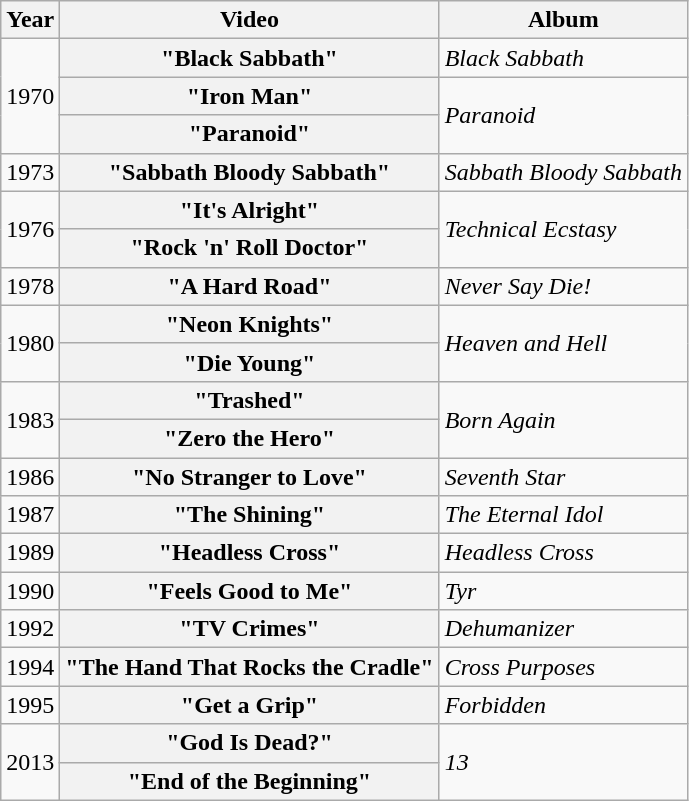<table class="wikitable plainrowheaders">
<tr>
<th>Year</th>
<th>Video</th>
<th>Album</th>
</tr>
<tr>
<td rowspan="3">1970</td>
<th scope="row">"Black Sabbath"</th>
<td><em>Black Sabbath</em></td>
</tr>
<tr>
<th scope="row">"Iron Man"</th>
<td rowspan="2"><em>Paranoid</em></td>
</tr>
<tr>
<th scope="row">"Paranoid"</th>
</tr>
<tr>
<td>1973</td>
<th scope="row">"Sabbath Bloody Sabbath"</th>
<td><em>Sabbath Bloody Sabbath</em></td>
</tr>
<tr>
<td rowspan="2">1976</td>
<th scope="row">"It's Alright"</th>
<td rowspan="2"><em>Technical Ecstasy</em></td>
</tr>
<tr>
<th scope="row">"Rock 'n' Roll Doctor"</th>
</tr>
<tr>
<td>1978</td>
<th scope="row">"A Hard Road"</th>
<td><em>Never Say Die!</em></td>
</tr>
<tr>
<td rowspan="2">1980</td>
<th scope="row">"Neon Knights"</th>
<td rowspan="2"><em>Heaven and Hell</em></td>
</tr>
<tr>
<th scope="row">"Die Young"</th>
</tr>
<tr>
<td rowspan="2">1983</td>
<th scope="row">"Trashed"</th>
<td rowspan="2"><em>Born Again</em></td>
</tr>
<tr>
<th scope="row">"Zero the Hero"</th>
</tr>
<tr>
<td>1986</td>
<th scope="row">"No Stranger to Love"</th>
<td><em>Seventh Star</em></td>
</tr>
<tr>
<td>1987</td>
<th scope="row">"The Shining"</th>
<td><em>The Eternal Idol</em></td>
</tr>
<tr>
<td>1989</td>
<th scope="row">"Headless Cross"</th>
<td><em>Headless Cross</em></td>
</tr>
<tr>
<td>1990</td>
<th scope="row">"Feels Good to Me"</th>
<td><em>Tyr</em></td>
</tr>
<tr>
<td>1992</td>
<th scope="row">"TV Crimes"</th>
<td><em>Dehumanizer</em></td>
</tr>
<tr>
<td>1994</td>
<th scope="row">"The Hand That Rocks the Cradle"</th>
<td><em>Cross Purposes</em></td>
</tr>
<tr>
<td>1995</td>
<th scope="row">"Get a Grip"</th>
<td><em>Forbidden</em></td>
</tr>
<tr>
<td rowspan="2">2013</td>
<th scope="row">"God Is Dead?"</th>
<td rowspan="2"><em>13</em></td>
</tr>
<tr>
<th scope="row">"End of the Beginning"</th>
</tr>
</table>
